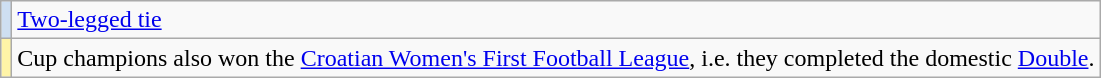<table class="wikitable">
<tr>
<td align=center style="background-color:#cedff2"></td>
<td><a href='#'>Two-legged tie</a></td>
</tr>
<tr>
<td align=center style="background-color:#fff4a7"></td>
<td>Cup champions also won the <a href='#'>Croatian Women's First Football League</a>, i.e. they completed the domestic <a href='#'>Double</a>.</td>
</tr>
</table>
